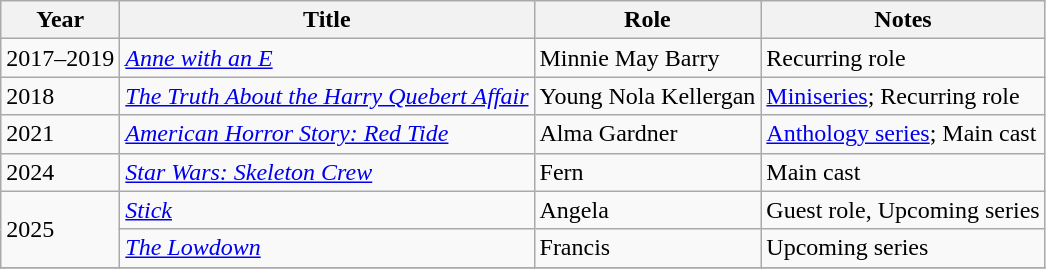<table class="wikitable sortable">
<tr>
<th>Year</th>
<th>Title</th>
<th>Role</th>
<th>Notes</th>
</tr>
<tr>
<td>2017–2019</td>
<td><em><a href='#'>Anne with an E</a></em></td>
<td>Minnie May Barry</td>
<td>Recurring role</td>
</tr>
<tr>
<td>2018</td>
<td><em><a href='#'>The Truth About the Harry Quebert Affair</a></em></td>
<td>Young Nola Kellergan</td>
<td><a href='#'>Miniseries</a>; Recurring role</td>
</tr>
<tr>
<td>2021</td>
<td><em><a href='#'>American Horror Story: Red Tide</a></em></td>
<td>Alma Gardner</td>
<td><a href='#'>Anthology series</a>; Main cast</td>
</tr>
<tr>
<td>2024</td>
<td><em><a href='#'>Star Wars: Skeleton Crew</a></em></td>
<td>Fern</td>
<td>Main cast</td>
</tr>
<tr>
<td rowspan=2>2025</td>
<td><em><a href='#'>Stick</a></em></td>
<td>Angela</td>
<td>Guest role, Upcoming series</td>
</tr>
<tr>
<td><em><a href='#'>The Lowdown</a></em></td>
<td>Francis</td>
<td>Upcoming series</td>
</tr>
<tr>
</tr>
</table>
